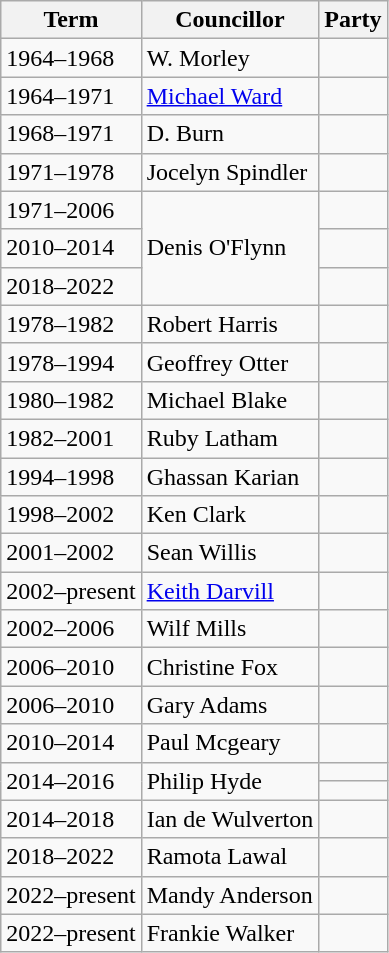<table class="wikitable">
<tr>
<th>Term</th>
<th>Councillor</th>
<th colspan=2>Party</th>
</tr>
<tr>
<td>1964–1968</td>
<td>W. Morley</td>
<td></td>
</tr>
<tr>
<td>1964–1971</td>
<td><a href='#'>Michael Ward</a></td>
<td></td>
</tr>
<tr>
<td>1968–1971</td>
<td>D. Burn</td>
<td></td>
</tr>
<tr>
<td>1971–1978</td>
<td>Jocelyn Spindler</td>
<td></td>
</tr>
<tr>
<td>1971–2006</td>
<td rowspan=3>Denis O'Flynn</td>
<td></td>
</tr>
<tr>
<td>2010–2014</td>
<td></td>
</tr>
<tr>
<td>2018–2022</td>
<td></td>
</tr>
<tr>
<td>1978–1982</td>
<td>Robert Harris</td>
<td></td>
</tr>
<tr>
<td>1978–1994</td>
<td>Geoffrey Otter</td>
<td></td>
</tr>
<tr>
<td>1980–1982</td>
<td>Michael Blake</td>
<td></td>
</tr>
<tr>
<td>1982–2001</td>
<td>Ruby Latham</td>
<td></td>
</tr>
<tr>
<td>1994–1998</td>
<td>Ghassan Karian</td>
<td></td>
</tr>
<tr>
<td>1998–2002</td>
<td>Ken Clark</td>
<td></td>
</tr>
<tr>
<td>2001–2002</td>
<td>Sean Willis</td>
<td></td>
</tr>
<tr>
<td>2002–present</td>
<td><a href='#'>Keith Darvill</a></td>
<td></td>
</tr>
<tr>
<td>2002–2006</td>
<td>Wilf Mills</td>
<td></td>
</tr>
<tr>
<td>2006–2010</td>
<td>Christine Fox</td>
<td></td>
</tr>
<tr>
<td>2006–2010</td>
<td>Gary Adams</td>
<td></td>
</tr>
<tr>
<td>2010–2014</td>
<td>Paul Mcgeary</td>
<td></td>
</tr>
<tr>
<td rowspan=2>2014–2016</td>
<td rowspan=2>Philip Hyde</td>
<td></td>
</tr>
<tr>
<td></td>
</tr>
<tr>
<td>2014–2018</td>
<td>Ian de Wulverton</td>
<td></td>
</tr>
<tr>
<td>2018–2022</td>
<td>Ramota Lawal</td>
<td></td>
</tr>
<tr>
<td>2022–present</td>
<td>Mandy Anderson</td>
<td></td>
</tr>
<tr>
<td>2022–present</td>
<td>Frankie Walker</td>
<td></td>
</tr>
</table>
